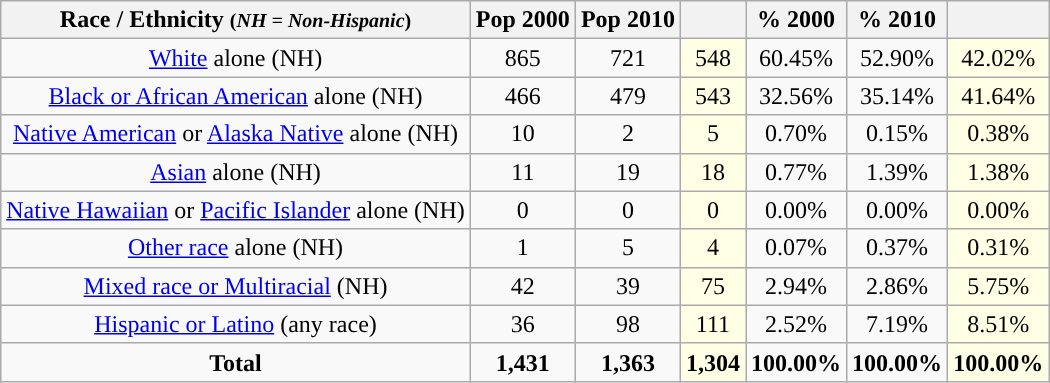<table class="wikitable" style="text-align:center;">
<tr>
<th>Race / Ethnicity <small>(<em>NH = Non-Hispanic</em>)</small></th>
<th>Pop 2000</th>
<th>Pop 2010</th>
<th></th>
<th>% 2000</th>
<th>% 2010</th>
<th></th>
</tr>
<tr>
<td><a href='#'>White</a> alone (NH)</td>
<td>865</td>
<td>721</td>
<td style='background: #ffffe6;'>548</td>
<td>60.45%</td>
<td>52.90%</td>
<td style='background: #ffffe6;'>42.02%</td>
</tr>
<tr>
<td><a href='#'>Black or African American</a> alone (NH)</td>
<td>466</td>
<td>479</td>
<td style='background: #ffffe6;'>543</td>
<td>32.56%</td>
<td>35.14%</td>
<td style='background: #ffffe6;'>41.64%</td>
</tr>
<tr>
<td><a href='#'>Native American</a> or <a href='#'>Alaska Native</a> alone (NH)</td>
<td>10</td>
<td>2</td>
<td style='background: #ffffe6;'>5</td>
<td>0.70%</td>
<td>0.15%</td>
<td style='background: #ffffe6;'>0.38%</td>
</tr>
<tr>
<td><a href='#'>Asian</a> alone (NH)</td>
<td>11</td>
<td>19</td>
<td style='background: #ffffe6;'>18</td>
<td>0.77%</td>
<td>1.39%</td>
<td style='background: #ffffe6;'>1.38%</td>
</tr>
<tr>
<td><a href='#'>Native Hawaiian</a> or <a href='#'>Pacific Islander</a> alone (NH)</td>
<td>0</td>
<td>0</td>
<td style='background: #ffffe6;'>0</td>
<td>0.00%</td>
<td>0.00%</td>
<td style='background: #ffffe6;'>0.00%</td>
</tr>
<tr>
<td><a href='#'>Other race</a> alone (NH)</td>
<td>1</td>
<td>5</td>
<td style='background: #ffffe6;'>4</td>
<td>0.07%</td>
<td>0.37%</td>
<td style='background: #ffffe6;'>0.31%</td>
</tr>
<tr>
<td><a href='#'>Mixed race or Multiracial</a> (NH)</td>
<td>42</td>
<td>39</td>
<td style='background: #ffffe6;'>75</td>
<td>2.94%</td>
<td>2.86%</td>
<td style='background: #ffffe6;'>5.75%</td>
</tr>
<tr>
<td><a href='#'>Hispanic or Latino</a> (any race)</td>
<td>36</td>
<td>98</td>
<td style='background: #ffffe6;'>111</td>
<td>2.52%</td>
<td>7.19%</td>
<td style='background: #ffffe6;'>8.51%</td>
</tr>
<tr>
<td><strong>Total</strong></td>
<td><strong>1,431</strong></td>
<td><strong>1,363</strong></td>
<td style='background: #ffffe6;'><strong>1,304</strong></td>
<td><strong>100.00%</strong></td>
<td><strong>100.00%</strong></td>
<td style='background: #ffffe6;'><strong>100.00%</strong></td>
</tr>
</table>
